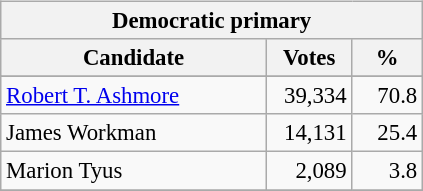<table class="wikitable" align="left" style="margin: 1em 1em 1em 0; font-size: 95%;">
<tr>
<th colspan="3">Democratic primary</th>
</tr>
<tr>
<th colspan="1" style="width: 170px">Candidate</th>
<th style="width: 50px">Votes</th>
<th style="width: 40px">%</th>
</tr>
<tr>
</tr>
<tr>
<td><a href='#'>Robert T. Ashmore</a></td>
<td align="right">39,334</td>
<td align="right">70.8</td>
</tr>
<tr>
<td>James Workman</td>
<td align="right">14,131</td>
<td align="right">25.4</td>
</tr>
<tr>
<td>Marion Tyus</td>
<td align="right">2,089</td>
<td align="right">3.8</td>
</tr>
<tr>
</tr>
</table>
